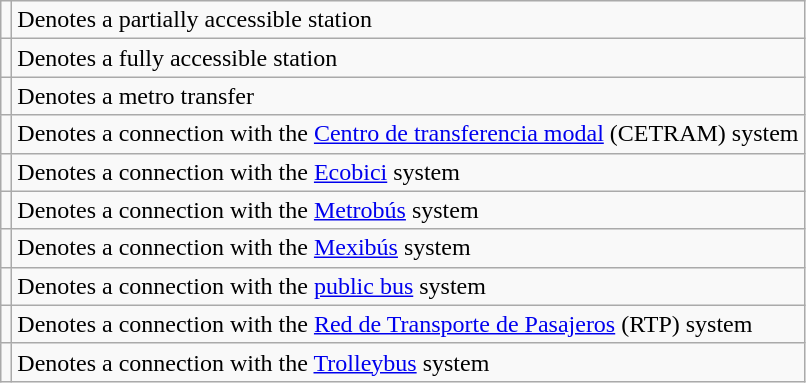<table class="wikitable">
<tr>
<td> </td>
<td>Denotes a partially accessible station</td>
</tr>
<tr>
<td> </td>
<td>Denotes a fully accessible station</td>
</tr>
<tr>
<td></td>
<td>Denotes a metro transfer</td>
</tr>
<tr>
<td></td>
<td>Denotes a connection with the <a href='#'>Centro de transferencia modal</a> (CETRAM) system</td>
</tr>
<tr>
<td></td>
<td>Denotes a connection with the <a href='#'>Ecobici</a> system</td>
</tr>
<tr>
<td></td>
<td>Denotes a connection with the <a href='#'>Metrobús</a> system</td>
</tr>
<tr>
<td></td>
<td>Denotes a connection with the <a href='#'>Mexibús</a> system</td>
</tr>
<tr>
<td></td>
<td>Denotes a connection with the <a href='#'>public bus</a> system</td>
</tr>
<tr>
<td></td>
<td>Denotes a connection with the <a href='#'>Red de Transporte de Pasajeros</a> (RTP) system</td>
</tr>
<tr>
<td></td>
<td>Denotes a connection with the <a href='#'>Trolleybus</a> system</td>
</tr>
</table>
